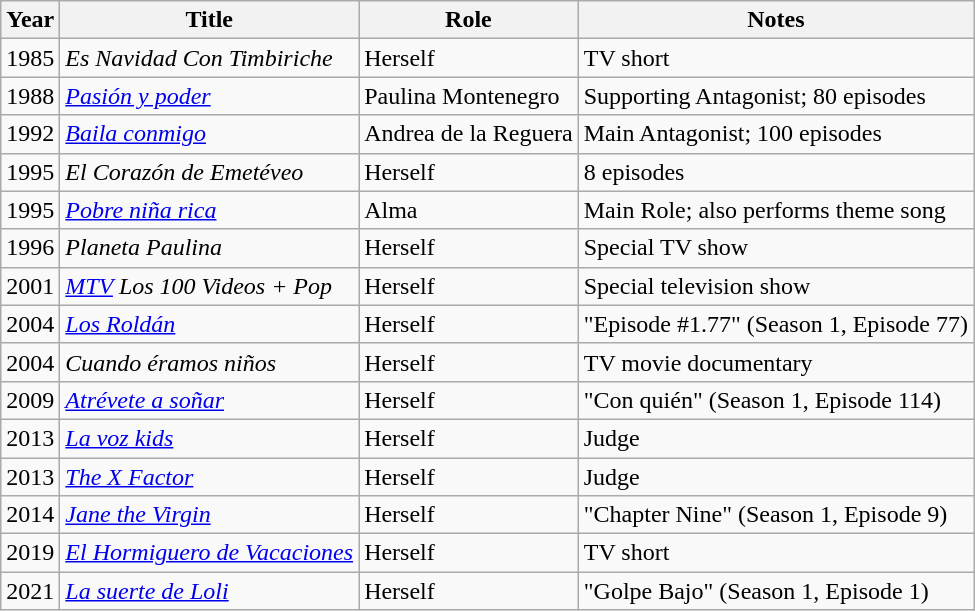<table class="wikitable sortable">
<tr>
<th>Year</th>
<th>Title</th>
<th>Role</th>
<th>Notes</th>
</tr>
<tr>
<td>1985</td>
<td><em>Es Navidad Con Timbiriche</em></td>
<td>Herself</td>
<td>TV short</td>
</tr>
<tr>
<td>1988</td>
<td><em><a href='#'>Pasión y poder</a></em></td>
<td>Paulina Montenegro</td>
<td>Supporting Antagonist; 80 episodes</td>
</tr>
<tr>
<td>1992</td>
<td><em><a href='#'>Baila conmigo</a></em></td>
<td>Andrea de la Reguera</td>
<td>Main Antagonist; 100 episodes</td>
</tr>
<tr>
<td>1995</td>
<td><em>El Corazón de Emetéveo</em></td>
<td>Herself</td>
<td>8 episodes</td>
</tr>
<tr>
<td>1995</td>
<td><em><a href='#'>Pobre niña rica</a></em></td>
<td>Alma</td>
<td>Main Role; also performs theme song</td>
</tr>
<tr>
<td>1996</td>
<td><em>Planeta Paulina</em></td>
<td>Herself</td>
<td>Special TV show</td>
</tr>
<tr>
<td>2001</td>
<td><em><a href='#'>MTV</a> Los 100 Videos + Pop</em></td>
<td>Herself</td>
<td>Special television show</td>
</tr>
<tr>
<td>2004</td>
<td><em><a href='#'>Los Roldán</a></em></td>
<td>Herself</td>
<td>"Episode #1.77" (Season 1, Episode 77)</td>
</tr>
<tr>
<td>2004</td>
<td><em>Cuando éramos niños</em></td>
<td>Herself</td>
<td>TV movie documentary</td>
</tr>
<tr>
<td>2009</td>
<td><em><a href='#'>Atrévete a soñar</a></em></td>
<td>Herself</td>
<td>"Con quién" (Season 1, Episode 114)</td>
</tr>
<tr>
<td>2013</td>
<td><em><a href='#'>La voz kids</a></em></td>
<td>Herself</td>
<td>Judge</td>
</tr>
<tr>
<td>2013</td>
<td><em><a href='#'>The X Factor</a></em></td>
<td>Herself</td>
<td>Judge</td>
</tr>
<tr>
<td>2014</td>
<td><em><a href='#'>Jane the Virgin</a></em></td>
<td>Herself</td>
<td>"Chapter Nine" (Season 1, Episode 9)</td>
</tr>
<tr>
<td>2019</td>
<td><em><a href='#'>El Hormiguero de Vacaciones</a></em></td>
<td>Herself</td>
<td>TV short</td>
</tr>
<tr>
<td>2021</td>
<td><em><a href='#'>La suerte de Loli</a></em></td>
<td>Herself</td>
<td>"Golpe Bajo" (Season 1, Episode 1)</td>
</tr>
</table>
